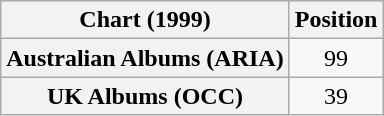<table class="wikitable sortable plainrowheaders" style="text-align:center">
<tr>
<th scope="col">Chart (1999)</th>
<th scope="col">Position</th>
</tr>
<tr>
<th scope="row">Australian Albums (ARIA)</th>
<td>99</td>
</tr>
<tr>
<th scope="row">UK Albums (OCC)</th>
<td>39</td>
</tr>
</table>
